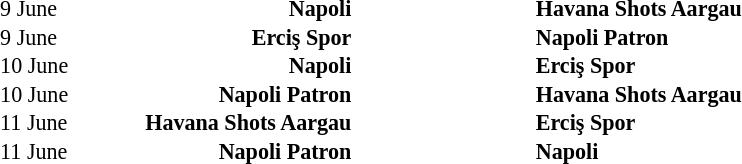<table>
<tr style="vertical-align:top">
<td style="min-width:44em;" width=50%><br></td>
<td style="min-width:36em;"><br><table width=100%  style="font-size:92%; font-weight:bold; white-space: nowrap" cellspacing=0>
<tr>
<td width=8% rowspan=7></td>
<td width=10% height=15></td>
<td width=3% rowspan=7></td>
<td width=28%></td>
<td width=3% rowspan=7></td>
<td width=15%></td>
<td width=3% rowspan=7></td>
<td width=28%></td>
<td width=2% rowspan=7></td>
</tr>
<tr>
<td style="font-weight:normal">9 June</td>
<td align=right>Napoli </td>
<td align=center></td>
<td align=left> Havana Shots Aargau</td>
</tr>
<tr>
<td style="font-weight:normal">9 June</td>
<td align=right>Erciş Spor </td>
<td align=center></td>
<td align=left> Napoli Patron</td>
</tr>
<tr>
<td style="font-weight:normal">10 June</td>
<td align=right>Napoli </td>
<td align=center></td>
<td align=left> Erciş Spor</td>
</tr>
<tr>
<td style="font-weight:normal">10 June</td>
<td align=right>Napoli Patron </td>
<td align=center></td>
<td align=left> Havana Shots Aargau</td>
</tr>
<tr>
<td style="font-weight:normal">11 June</td>
<td align=right>Havana Shots Aargau </td>
<td align=center></td>
<td align=left> Erciş Spor</td>
</tr>
<tr>
<td style="font-weight:normal">11 June</td>
<td align=right>Napoli Patron </td>
<td align=center></td>
<td align=left> Napoli</td>
</tr>
</table>
</td>
</tr>
</table>
